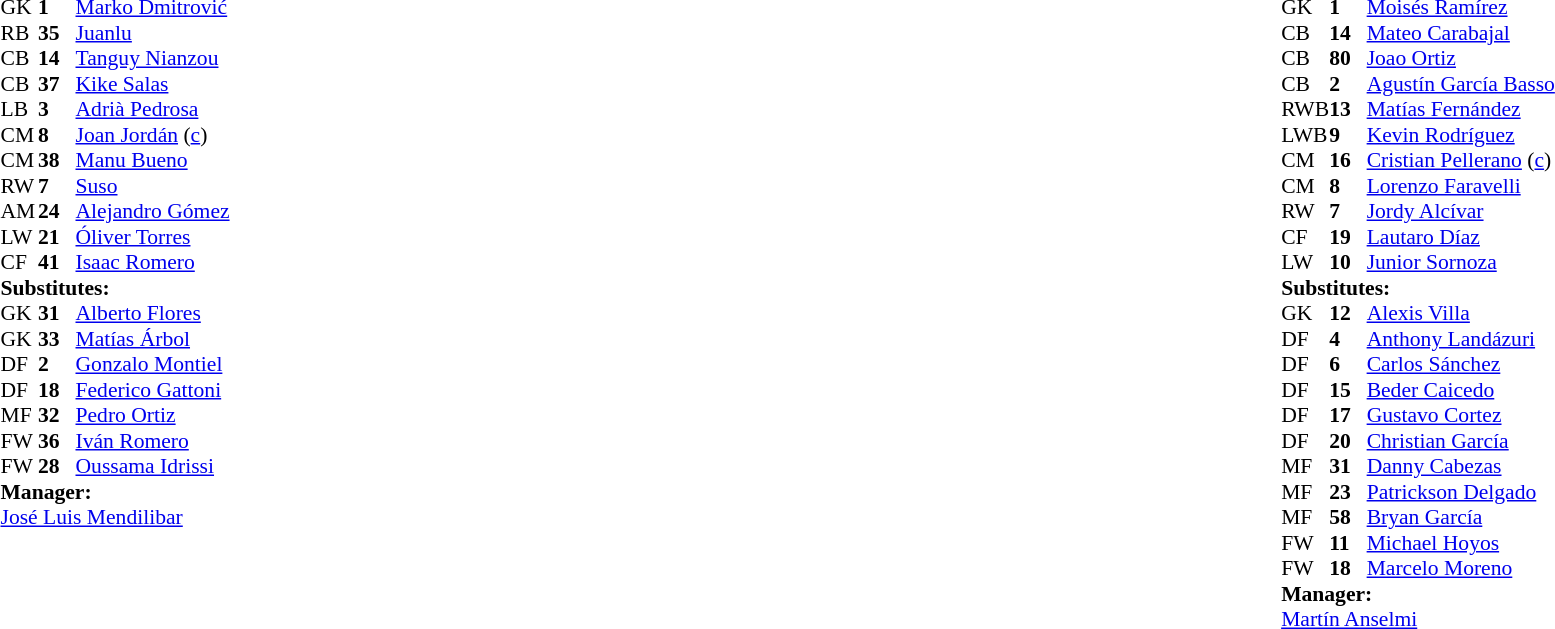<table width="100%">
<tr>
<td valign="top" width="40%"><br><table style="font-size:90%" cellspacing="0" cellpadding="0">
<tr>
<th width=25></th>
<th width=25></th>
</tr>
<tr>
<td>GK</td>
<td><strong>1</strong></td>
<td> <a href='#'>Marko Dmitrović</a></td>
</tr>
<tr>
<td>RB</td>
<td><strong>35</strong></td>
<td> <a href='#'>Juanlu</a></td>
</tr>
<tr>
<td>CB</td>
<td><strong>14</strong></td>
<td> <a href='#'>Tanguy Nianzou</a></td>
</tr>
<tr>
<td>CB</td>
<td><strong>37</strong></td>
<td> <a href='#'>Kike Salas</a></td>
</tr>
<tr>
<td>LB</td>
<td><strong>3</strong></td>
<td> <a href='#'>Adrià Pedrosa</a></td>
<td></td>
<td></td>
</tr>
<tr>
<td>CM</td>
<td><strong>8</strong></td>
<td> <a href='#'>Joan Jordán</a> (<a href='#'>c</a>)</td>
</tr>
<tr>
<td>CM</td>
<td><strong>38</strong></td>
<td> <a href='#'>Manu Bueno</a></td>
<td></td>
<td></td>
</tr>
<tr>
<td>RW</td>
<td><strong>7</strong></td>
<td> <a href='#'>Suso</a></td>
<td></td>
<td></td>
</tr>
<tr>
<td>AM</td>
<td><strong>24</strong></td>
<td> <a href='#'>Alejandro Gómez</a></td>
</tr>
<tr>
<td>LW</td>
<td><strong>21</strong></td>
<td> <a href='#'>Óliver Torres</a></td>
</tr>
<tr>
<td>CF</td>
<td><strong>41</strong></td>
<td> <a href='#'>Isaac Romero</a></td>
<td></td>
<td></td>
</tr>
<tr>
<td colspan=3><strong>Substitutes:</strong></td>
</tr>
<tr>
<td>GK</td>
<td><strong>31</strong></td>
<td> <a href='#'>Alberto Flores</a></td>
</tr>
<tr>
<td>GK</td>
<td><strong>33</strong></td>
<td> <a href='#'>Matías Árbol</a></td>
</tr>
<tr>
<td>DF</td>
<td><strong>2</strong></td>
<td> <a href='#'>Gonzalo Montiel</a></td>
</tr>
<tr>
<td>DF</td>
<td><strong>18</strong></td>
<td> <a href='#'>Federico Gattoni</a></td>
<td></td>
<td></td>
</tr>
<tr>
<td>MF</td>
<td><strong>32</strong></td>
<td> <a href='#'>Pedro Ortiz</a></td>
<td></td>
<td></td>
</tr>
<tr>
<td>FW</td>
<td><strong>36</strong></td>
<td> <a href='#'>Iván Romero</a></td>
<td></td>
<td></td>
</tr>
<tr>
<td>FW</td>
<td><strong>28</strong></td>
<td> <a href='#'>Oussama Idrissi</a></td>
<td></td>
<td></td>
</tr>
<tr>
<td colspan=3><strong>Manager:</strong></td>
</tr>
<tr>
<td colspan=3> <a href='#'>José Luis Mendilibar</a></td>
</tr>
</table>
</td>
<td valign="top"></td>
<td valign="top" width="50%"><br><table style="font-size:90%; margin:auto" cellspacing="0" cellpadding="0">
<tr>
<th width=25></th>
<th width=25></th>
</tr>
<tr>
<td>GK</td>
<td><strong>1</strong></td>
<td> <a href='#'>Moisés Ramírez</a></td>
<td></td>
</tr>
<tr>
<td>CB</td>
<td><strong>14</strong></td>
<td> <a href='#'>Mateo Carabajal</a></td>
</tr>
<tr>
<td>CB</td>
<td><strong>80</strong></td>
<td> <a href='#'>Joao Ortiz</a></td>
</tr>
<tr>
<td>CB</td>
<td><strong>2</strong></td>
<td> <a href='#'>Agustín García Basso</a></td>
</tr>
<tr>
<td>RWB</td>
<td><strong>13</strong></td>
<td> <a href='#'>Matías Fernández</a></td>
</tr>
<tr>
<td>LWB</td>
<td><strong>9</strong></td>
<td> <a href='#'>Kevin Rodríguez</a></td>
<td></td>
<td></td>
</tr>
<tr>
<td>CM</td>
<td><strong>16</strong></td>
<td> <a href='#'>Cristian Pellerano</a> (<a href='#'>c</a>)</td>
<td></td>
<td></td>
</tr>
<tr>
<td>CM</td>
<td><strong>8</strong></td>
<td> <a href='#'>Lorenzo Faravelli</a></td>
</tr>
<tr>
<td>RW</td>
<td><strong>7</strong></td>
<td> <a href='#'>Jordy Alcívar</a></td>
<td></td>
<td></td>
</tr>
<tr>
<td>CF</td>
<td><strong>19</strong></td>
<td> <a href='#'>Lautaro Díaz</a></td>
<td></td>
<td></td>
</tr>
<tr>
<td>LW</td>
<td><strong>10</strong></td>
<td> <a href='#'>Junior Sornoza</a></td>
<td></td>
<td></td>
</tr>
<tr>
<td colspan=3><strong>Substitutes:</strong></td>
</tr>
<tr>
<td>GK</td>
<td><strong>12</strong></td>
<td> <a href='#'>Alexis Villa</a></td>
</tr>
<tr>
<td>DF</td>
<td><strong>4</strong></td>
<td> <a href='#'>Anthony Landázuri</a></td>
<td></td>
<td></td>
</tr>
<tr>
<td>DF</td>
<td><strong>6</strong></td>
<td> <a href='#'>Carlos Sánchez</a></td>
</tr>
<tr>
<td>DF</td>
<td><strong>15</strong></td>
<td> <a href='#'>Beder Caicedo</a></td>
<td></td>
<td></td>
</tr>
<tr>
<td>DF</td>
<td><strong>17</strong></td>
<td> <a href='#'>Gustavo Cortez</a></td>
<td></td>
<td></td>
</tr>
<tr>
<td>DF</td>
<td><strong>20</strong></td>
<td> <a href='#'>Christian García</a></td>
</tr>
<tr>
<td>MF</td>
<td><strong>31</strong></td>
<td> <a href='#'>Danny Cabezas</a></td>
</tr>
<tr>
<td>MF</td>
<td><strong>23</strong></td>
<td> <a href='#'>Patrickson Delgado</a></td>
</tr>
<tr>
<td>MF</td>
<td><strong>58</strong></td>
<td> <a href='#'>Bryan García</a></td>
</tr>
<tr>
<td>FW</td>
<td><strong>11</strong></td>
<td> <a href='#'>Michael Hoyos</a></td>
<td></td>
<td></td>
</tr>
<tr>
<td>FW</td>
<td><strong>18</strong></td>
<td> <a href='#'>Marcelo Moreno</a></td>
<td></td>
<td></td>
</tr>
<tr>
<td colspan=3><strong>Manager:</strong></td>
</tr>
<tr>
<td colspan="4"> <a href='#'>Martín Anselmi</a></td>
</tr>
</table>
</td>
</tr>
</table>
